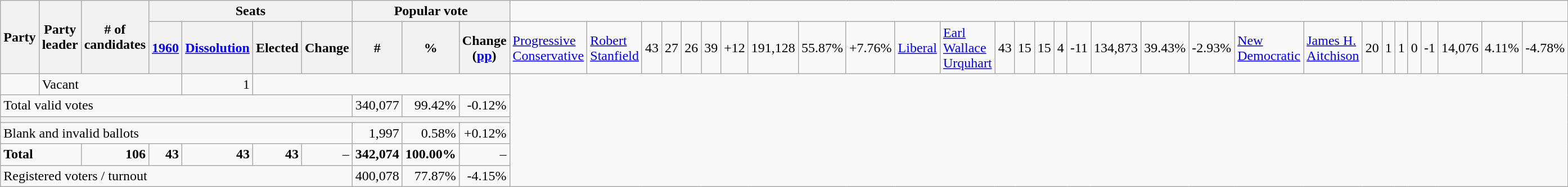<table class="wikitable">
<tr>
<th rowspan="2" colspan="2">Party</th>
<th rowspan="2">Party leader</th>
<th rowspan="2"># of<br>candidates</th>
<th colspan="4">Seats</th>
<th colspan="3">Popular vote</th>
</tr>
<tr>
<th><a href='#'>1960</a></th>
<th><span><a href='#'>Dissolution</a></span></th>
<th>Elected</th>
<th>Change</th>
<th>#</th>
<th>%</th>
<th>Change (<a href='#'>pp</a>)<br></th>
<td><a href='#'>Progressive Conservative</a></td>
<td><a href='#'>Robert Stanfield</a></td>
<td align="right">43</td>
<td align="right">27</td>
<td align="right">26</td>
<td align="right">39</td>
<td align="right">+12</td>
<td align="right">191,128</td>
<td align="right">55.87%</td>
<td align="right">+7.76%<br></td>
<td><a href='#'>Liberal</a></td>
<td><a href='#'>Earl Wallace Urquhart</a></td>
<td align="right">43</td>
<td align="right">15</td>
<td align="right">15</td>
<td align="right">4</td>
<td align="right">-11</td>
<td align="right">134,873</td>
<td align="right">39.43%</td>
<td align="right">-2.93%<br></td>
<td><a href='#'>New Democratic</a></td>
<td><a href='#'>James H. Aitchison</a></td>
<td align="right">20</td>
<td align="right">1</td>
<td align="right">1</td>
<td align="right">0</td>
<td align="right">-1</td>
<td align="right">14,076</td>
<td align="right">4.11%</td>
<td align="right">-4.78%</td>
</tr>
<tr>
<td> </td>
<td colspan=4>Vacant</td>
<td align="right">1</td>
<td colspan=5> </td>
</tr>
<tr>
<td colspan="8">Total valid votes</td>
<td align="right">340,077</td>
<td align="right">99.42%</td>
<td align="right">-0.12%</td>
</tr>
<tr>
<th colspan="11"></th>
</tr>
<tr>
<td colspan="8">Blank and invalid ballots</td>
<td align="right">1,997</td>
<td align="right">0.58%</td>
<td align="right">+0.12%</td>
</tr>
<tr>
<td colspan=3><strong>Total</strong></td>
<td align="right"><strong>106</strong></td>
<td align="right"><strong>43</strong></td>
<td align="right"><strong>43</strong></td>
<td align="right"><strong>43</strong></td>
<td align="right">–</td>
<td align="right"><strong>342,074</strong></td>
<td align="right"><strong>100.00%</strong></td>
<td align="right">–</td>
</tr>
<tr>
<td colspan="8">Registered voters / turnout</td>
<td align="right">400,078</td>
<td align="right">77.87%</td>
<td align="right">-4.15%</td>
</tr>
</table>
